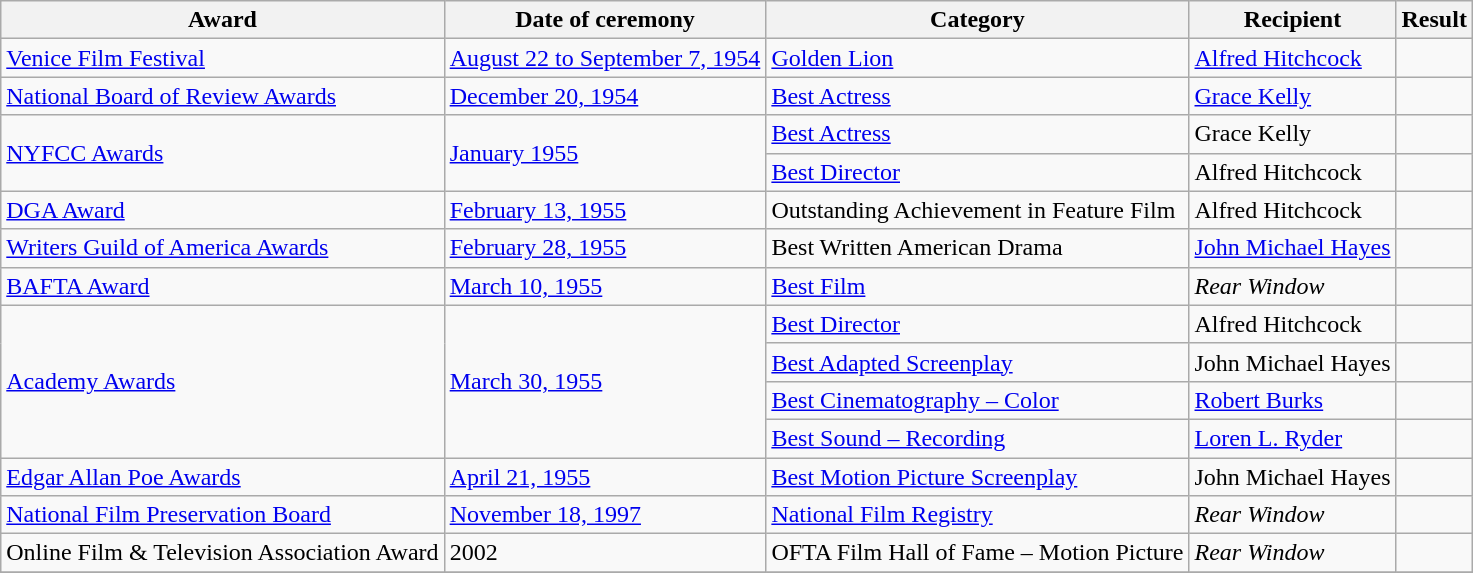<table class="wikitable">
<tr>
<th>Award</th>
<th>Date of ceremony</th>
<th>Category</th>
<th>Recipient</th>
<th>Result</th>
</tr>
<tr>
<td><a href='#'>Venice Film Festival</a></td>
<td><a href='#'>August 22 to September 7, 1954</a></td>
<td><a href='#'>Golden Lion</a></td>
<td><a href='#'>Alfred Hitchcock</a></td>
<td></td>
</tr>
<tr>
<td><a href='#'>National Board of Review Awards</a></td>
<td><a href='#'>December 20, 1954</a></td>
<td><a href='#'>Best Actress</a></td>
<td><a href='#'>Grace Kelly</a></td>
<td></td>
</tr>
<tr>
<td rowspan=2><a href='#'>NYFCC Awards</a></td>
<td rowspan=2><a href='#'>January 1955</a></td>
<td><a href='#'>Best Actress</a></td>
<td>Grace Kelly</td>
<td></td>
</tr>
<tr>
<td><a href='#'>Best Director</a></td>
<td>Alfred Hitchcock</td>
<td></td>
</tr>
<tr>
<td><a href='#'>DGA Award</a></td>
<td><a href='#'>February 13, 1955</a></td>
<td>Outstanding Achievement in Feature Film</td>
<td>Alfred Hitchcock</td>
<td></td>
</tr>
<tr>
<td><a href='#'>Writers Guild of America Awards</a></td>
<td><a href='#'>February 28, 1955</a></td>
<td>Best Written American Drama</td>
<td><a href='#'>John Michael Hayes</a></td>
<td></td>
</tr>
<tr>
<td><a href='#'>BAFTA Award</a></td>
<td><a href='#'>March 10, 1955</a></td>
<td><a href='#'>Best Film</a></td>
<td><em>Rear Window</em></td>
<td></td>
</tr>
<tr>
<td rowspan=4><a href='#'>Academy Awards</a></td>
<td rowspan=4><a href='#'>March 30, 1955</a></td>
<td><a href='#'>Best Director</a></td>
<td>Alfred Hitchcock</td>
<td></td>
</tr>
<tr>
<td><a href='#'>Best Adapted Screenplay</a></td>
<td>John Michael Hayes</td>
<td></td>
</tr>
<tr>
<td><a href='#'>Best Cinematography – Color</a></td>
<td><a href='#'>Robert Burks</a></td>
<td></td>
</tr>
<tr>
<td><a href='#'>Best Sound – Recording</a></td>
<td><a href='#'>Loren L. Ryder</a></td>
<td></td>
</tr>
<tr>
<td><a href='#'>Edgar Allan Poe Awards</a></td>
<td><a href='#'>April 21, 1955</a></td>
<td><a href='#'>Best Motion Picture Screenplay</a></td>
<td>John Michael Hayes</td>
<td></td>
</tr>
<tr>
<td><a href='#'>National Film Preservation Board</a></td>
<td><a href='#'>November 18, 1997</a></td>
<td><a href='#'>National Film Registry</a></td>
<td><em>Rear Window</em></td>
<td></td>
</tr>
<tr>
<td>Online Film & Television Association Award</td>
<td>2002</td>
<td>OFTA Film Hall of Fame – Motion Picture</td>
<td><em>Rear Window</em></td>
<td></td>
</tr>
<tr>
</tr>
</table>
